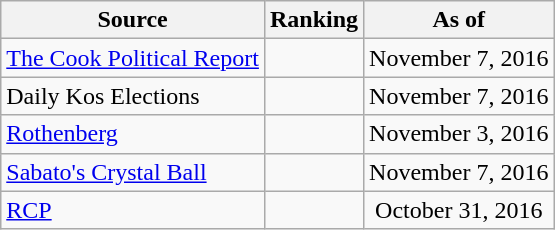<table class="wikitable" style="text-align:center">
<tr>
<th>Source</th>
<th>Ranking</th>
<th>As of</th>
</tr>
<tr>
<td align=left><a href='#'>The Cook Political Report</a></td>
<td></td>
<td>November 7, 2016</td>
</tr>
<tr>
<td align=left>Daily Kos Elections</td>
<td></td>
<td>November 7, 2016</td>
</tr>
<tr>
<td align=left><a href='#'>Rothenberg</a></td>
<td></td>
<td>November 3, 2016</td>
</tr>
<tr>
<td align=left><a href='#'>Sabato's Crystal Ball</a></td>
<td></td>
<td>November 7, 2016</td>
</tr>
<tr>
<td align="left"><a href='#'>RCP</a></td>
<td></td>
<td>October 31, 2016</td>
</tr>
</table>
